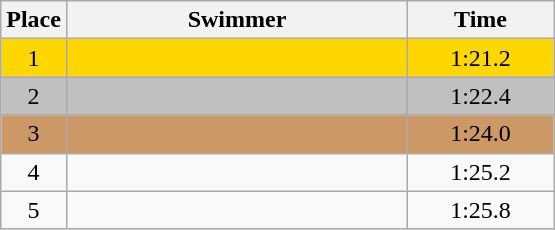<table class=wikitable style="text-align:center">
<tr>
<th>Place</th>
<th width=220>Swimmer</th>
<th width=90>Time</th>
</tr>
<tr bgcolor=gold>
<td>1</td>
<td align=left></td>
<td>1:21.2</td>
</tr>
<tr bgcolor=silver>
<td>2</td>
<td align=left></td>
<td>1:22.4</td>
</tr>
<tr bgcolor=cc9966>
<td>3</td>
<td align=left></td>
<td>1:24.0</td>
</tr>
<tr>
<td>4</td>
<td align=left></td>
<td>1:25.2</td>
</tr>
<tr>
<td>5</td>
<td align=left></td>
<td>1:25.8</td>
</tr>
</table>
